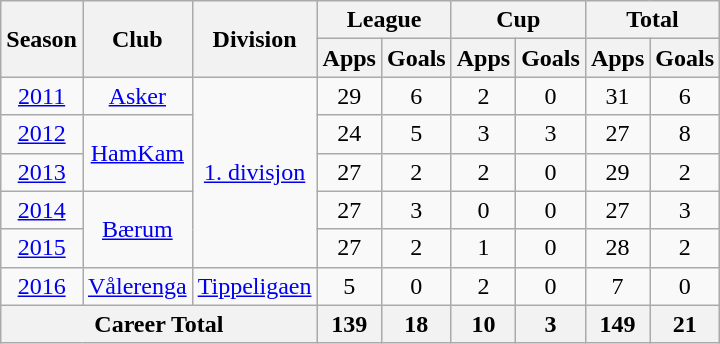<table class="wikitable" style="text-align: center;">
<tr>
<th rowspan="2">Season</th>
<th rowspan="2">Club</th>
<th rowspan="2">Division</th>
<th colspan="2">League</th>
<th colspan="2">Cup</th>
<th colspan="2">Total</th>
</tr>
<tr>
<th>Apps</th>
<th>Goals</th>
<th>Apps</th>
<th>Goals</th>
<th>Apps</th>
<th>Goals</th>
</tr>
<tr>
<td><a href='#'>2011</a></td>
<td rowspan="1" valign="center"><a href='#'>Asker</a></td>
<td rowspan="5" valign="center"><a href='#'>1. divisjon</a></td>
<td>29</td>
<td>6</td>
<td>2</td>
<td>0</td>
<td>31</td>
<td>6</td>
</tr>
<tr>
<td><a href='#'>2012</a></td>
<td rowspan="2" valign="center"><a href='#'>HamKam</a></td>
<td>24</td>
<td>5</td>
<td>3</td>
<td>3</td>
<td>27</td>
<td>8</td>
</tr>
<tr>
<td><a href='#'>2013</a></td>
<td>27</td>
<td>2</td>
<td>2</td>
<td>0</td>
<td>29</td>
<td>2</td>
</tr>
<tr>
<td><a href='#'>2014</a></td>
<td rowspan="2" valign="center"><a href='#'>Bærum</a></td>
<td>27</td>
<td>3</td>
<td>0</td>
<td>0</td>
<td>27</td>
<td>3</td>
</tr>
<tr>
<td><a href='#'>2015</a></td>
<td>27</td>
<td>2</td>
<td>1</td>
<td>0</td>
<td>28</td>
<td>2</td>
</tr>
<tr>
<td><a href='#'>2016</a></td>
<td rowspan="1" valign="center"><a href='#'>Vålerenga</a></td>
<td rowspan="1" valign="center"><a href='#'>Tippeligaen</a></td>
<td>5</td>
<td>0</td>
<td>2</td>
<td>0</td>
<td>7</td>
<td>0</td>
</tr>
<tr>
<th colspan="3">Career Total</th>
<th>139</th>
<th>18</th>
<th>10</th>
<th>3</th>
<th>149</th>
<th>21</th>
</tr>
</table>
